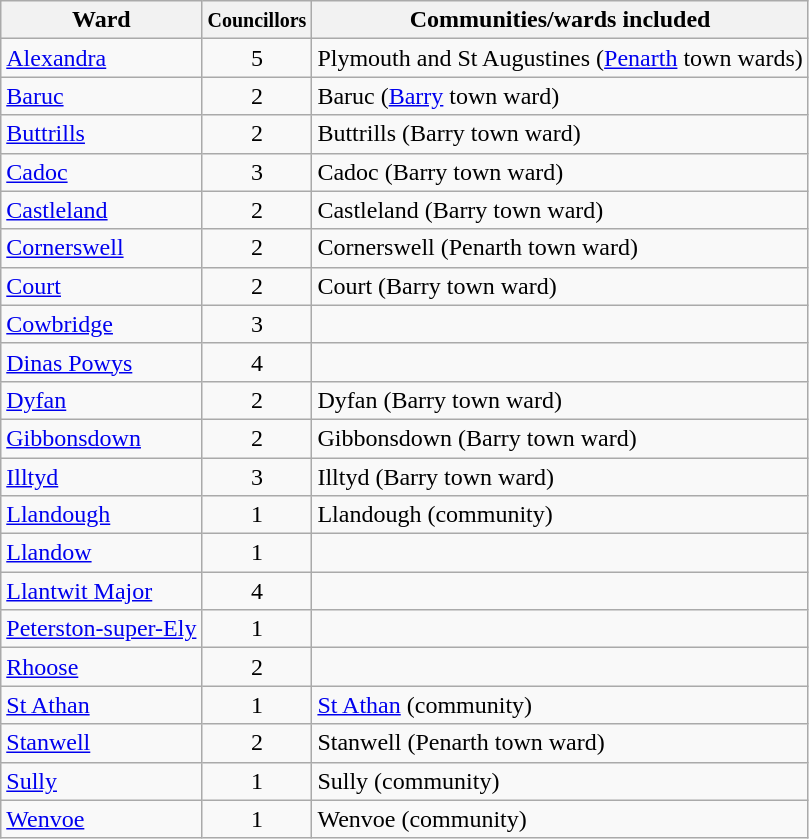<table class="wikitable">
<tr>
<th>Ward</th>
<th><small>Councillors</small></th>
<th>Communities/wards included</th>
</tr>
<tr>
<td><a href='#'>Alexandra</a></td>
<td align="center">5</td>
<td>Plymouth and St Augustines (<a href='#'>Penarth</a> town wards)</td>
</tr>
<tr>
<td><a href='#'>Baruc</a></td>
<td align="center">2</td>
<td>Baruc (<a href='#'>Barry</a> town ward)</td>
</tr>
<tr>
<td><a href='#'>Buttrills</a></td>
<td align="center">2</td>
<td>Buttrills (Barry town ward)</td>
</tr>
<tr>
<td><a href='#'>Cadoc</a></td>
<td align="center">3</td>
<td>Cadoc (Barry town ward)</td>
</tr>
<tr>
<td><a href='#'>Castleland</a></td>
<td align="center">2</td>
<td>Castleland (Barry town ward)</td>
</tr>
<tr>
<td><a href='#'>Cornerswell</a></td>
<td align="center">2</td>
<td>Cornerswell (Penarth town ward)</td>
</tr>
<tr>
<td><a href='#'>Court</a></td>
<td align="center">2</td>
<td>Court (Barry town ward)</td>
</tr>
<tr>
<td><a href='#'>Cowbridge</a></td>
<td align="center">3</td>
<td></td>
</tr>
<tr>
<td><a href='#'>Dinas Powys</a></td>
<td align="center">4</td>
<td></td>
</tr>
<tr>
<td><a href='#'>Dyfan</a></td>
<td align="center">2</td>
<td>Dyfan (Barry town ward)</td>
</tr>
<tr>
<td><a href='#'>Gibbonsdown</a></td>
<td align="center">2</td>
<td>Gibbonsdown (Barry town ward)</td>
</tr>
<tr>
<td><a href='#'>Illtyd</a></td>
<td align="center">3</td>
<td>Illtyd (Barry town ward)</td>
</tr>
<tr>
<td><a href='#'>Llandough</a></td>
<td align="center">1</td>
<td>Llandough (community)</td>
</tr>
<tr>
<td><a href='#'>Llandow</a></td>
<td align="center">1</td>
<td></td>
</tr>
<tr>
<td><a href='#'>Llantwit Major</a></td>
<td align="center">4</td>
<td></td>
</tr>
<tr>
<td><a href='#'>Peterston-super-Ely</a></td>
<td align="center">1</td>
<td></td>
</tr>
<tr>
<td><a href='#'>Rhoose</a></td>
<td align="center">2</td>
<td></td>
</tr>
<tr>
<td><a href='#'>St Athan</a></td>
<td align="center">1</td>
<td><a href='#'>St Athan</a> (community)</td>
</tr>
<tr>
<td><a href='#'>Stanwell</a></td>
<td align="center">2</td>
<td>Stanwell  (Penarth town ward)</td>
</tr>
<tr>
<td><a href='#'>Sully</a></td>
<td align="center">1</td>
<td>Sully (community)</td>
</tr>
<tr>
<td><a href='#'>Wenvoe</a></td>
<td align="center">1</td>
<td>Wenvoe (community)</td>
</tr>
</table>
